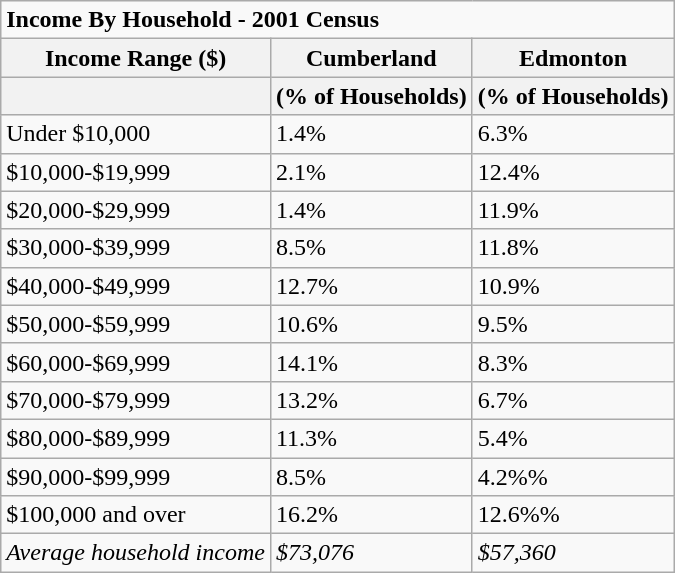<table class="wikitable">
<tr>
<td colspan="3"><strong>Income By Household - 2001 Census</strong></td>
</tr>
<tr>
<th>Income Range ($)</th>
<th>Cumberland</th>
<th>Edmonton</th>
</tr>
<tr>
<th></th>
<th>(% of Households)</th>
<th>(% of Households)</th>
</tr>
<tr>
<td>Under $10,000</td>
<td>1.4%</td>
<td>6.3%</td>
</tr>
<tr>
<td>$10,000-$19,999</td>
<td>2.1%</td>
<td>12.4%</td>
</tr>
<tr>
<td>$20,000-$29,999</td>
<td>1.4%</td>
<td>11.9%</td>
</tr>
<tr>
<td>$30,000-$39,999</td>
<td>8.5%</td>
<td>11.8%</td>
</tr>
<tr>
<td>$40,000-$49,999</td>
<td>12.7%</td>
<td>10.9%</td>
</tr>
<tr>
<td>$50,000-$59,999</td>
<td>10.6%</td>
<td>9.5%</td>
</tr>
<tr>
<td>$60,000-$69,999</td>
<td>14.1%</td>
<td>8.3%</td>
</tr>
<tr>
<td>$70,000-$79,999</td>
<td>13.2%</td>
<td>6.7%</td>
</tr>
<tr>
<td>$80,000-$89,999</td>
<td>11.3%</td>
<td>5.4%</td>
</tr>
<tr>
<td>$90,000-$99,999</td>
<td>8.5%</td>
<td>4.2%%</td>
</tr>
<tr>
<td>$100,000 and over</td>
<td>16.2%</td>
<td>12.6%%</td>
</tr>
<tr>
<td><em>Average household income</em></td>
<td><em>$73,076</em></td>
<td><em>$57,360</em></td>
</tr>
</table>
